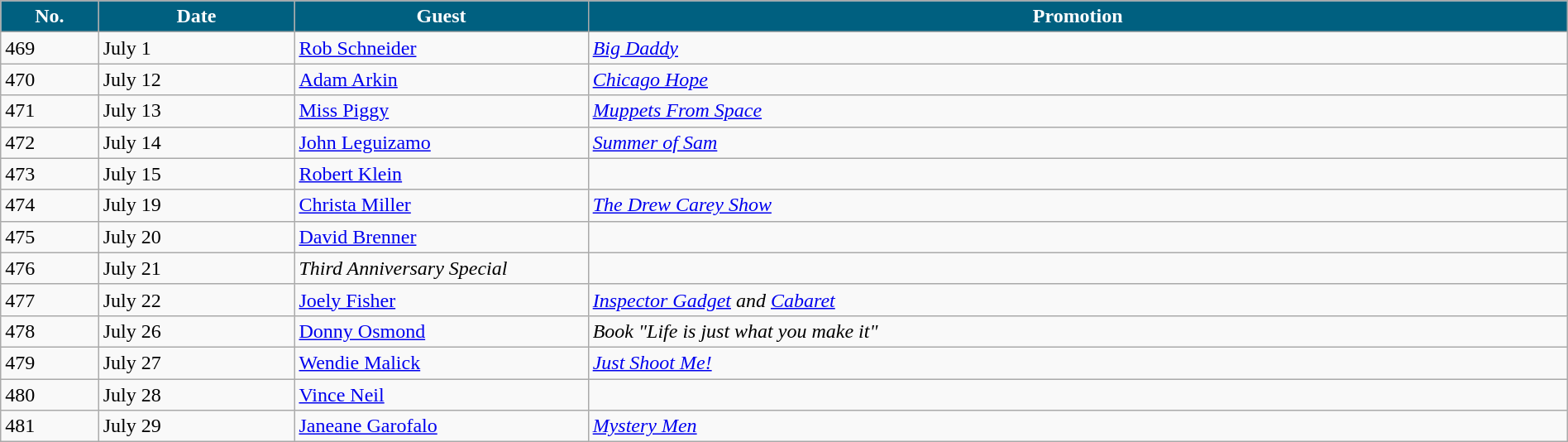<table class="wikitable" width="100%">
<tr>
<th width="5%" style="background:#006080; color:white"><abbr>No.</abbr></th>
<th width="10%" style="background:#006080; color:white">Date</th>
<th width="15%" style="background:#006080; color:white">Guest</th>
<th width="50%" style="background:#006080; color:white">Promotion</th>
</tr>
<tr>
<td>469</td>
<td>July 1</td>
<td><a href='#'>Rob Schneider</a></td>
<td><em><a href='#'>Big Daddy</a></em></td>
</tr>
<tr>
<td>470</td>
<td>July 12</td>
<td><a href='#'>Adam Arkin</a></td>
<td><em><a href='#'>Chicago Hope</a></em></td>
</tr>
<tr>
<td>471</td>
<td>July 13</td>
<td><a href='#'>Miss Piggy</a></td>
<td><em><a href='#'>Muppets From Space</a></em></td>
</tr>
<tr>
<td>472</td>
<td>July 14</td>
<td><a href='#'>John Leguizamo</a></td>
<td><em><a href='#'>Summer of Sam</a></em></td>
</tr>
<tr>
<td>473</td>
<td>July 15</td>
<td><a href='#'>Robert Klein</a></td>
<td></td>
</tr>
<tr>
<td>474</td>
<td>July 19</td>
<td><a href='#'>Christa Miller</a></td>
<td><em><a href='#'>The Drew Carey Show</a></em></td>
</tr>
<tr>
<td>475</td>
<td>July 20</td>
<td><a href='#'>David Brenner</a></td>
<td></td>
</tr>
<tr>
<td>476</td>
<td>July 21</td>
<td><em>Third Anniversary Special</em></td>
<td></td>
</tr>
<tr>
<td>477</td>
<td>July 22</td>
<td><a href='#'>Joely Fisher</a></td>
<td><em><a href='#'>Inspector Gadget</a> and <a href='#'>Cabaret</a></em></td>
</tr>
<tr>
<td>478</td>
<td>July 26</td>
<td><a href='#'>Donny Osmond</a></td>
<td><em>Book "Life is just what you make it"</em></td>
</tr>
<tr>
<td>479</td>
<td>July 27</td>
<td><a href='#'>Wendie Malick</a></td>
<td><em><a href='#'>Just Shoot Me!</a></em></td>
</tr>
<tr>
<td>480</td>
<td>July 28</td>
<td><a href='#'>Vince Neil</a></td>
<td></td>
</tr>
<tr>
<td>481</td>
<td>July 29</td>
<td><a href='#'>Janeane Garofalo</a></td>
<td><em><a href='#'>Mystery Men</a></em></td>
</tr>
</table>
